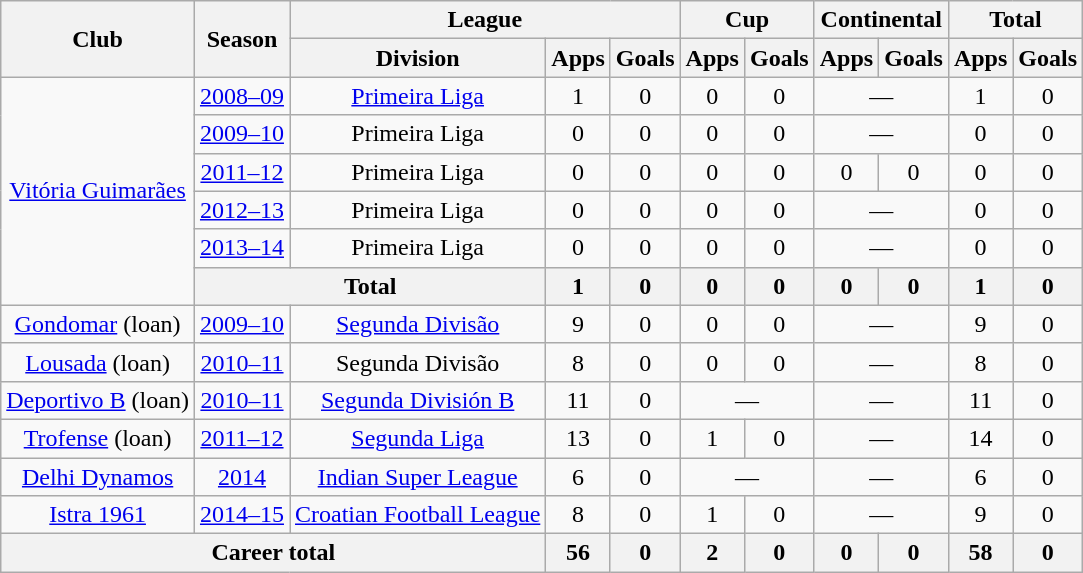<table class="wikitable" style="text-align:center">
<tr>
<th rowspan="2">Club</th>
<th rowspan="2">Season</th>
<th colspan="3">League</th>
<th colspan="2">Cup</th>
<th colspan="2">Continental</th>
<th colspan="2">Total</th>
</tr>
<tr>
<th>Division</th>
<th>Apps</th>
<th>Goals</th>
<th>Apps</th>
<th>Goals</th>
<th>Apps</th>
<th>Goals</th>
<th>Apps</th>
<th>Goals</th>
</tr>
<tr>
<td rowspan="6"><a href='#'>Vitória Guimarães</a></td>
<td><a href='#'>2008–09</a></td>
<td><a href='#'>Primeira Liga</a></td>
<td>1</td>
<td>0</td>
<td>0</td>
<td>0</td>
<td colspan="2">—</td>
<td>1</td>
<td>0</td>
</tr>
<tr>
<td><a href='#'>2009–10</a></td>
<td>Primeira Liga</td>
<td>0</td>
<td>0</td>
<td>0</td>
<td>0</td>
<td colspan="2">—</td>
<td>0</td>
<td>0</td>
</tr>
<tr>
<td><a href='#'>2011–12</a></td>
<td>Primeira Liga</td>
<td>0</td>
<td>0</td>
<td>0</td>
<td>0</td>
<td>0</td>
<td>0</td>
<td>0</td>
<td>0</td>
</tr>
<tr>
<td><a href='#'>2012–13</a></td>
<td>Primeira Liga</td>
<td>0</td>
<td>0</td>
<td>0</td>
<td>0</td>
<td colspan="2">—</td>
<td>0</td>
<td>0</td>
</tr>
<tr>
<td><a href='#'>2013–14</a></td>
<td>Primeira Liga</td>
<td>0</td>
<td>0</td>
<td>0</td>
<td>0</td>
<td colspan="2">—</td>
<td>0</td>
<td>0</td>
</tr>
<tr>
<th colspan="2">Total</th>
<th>1</th>
<th>0</th>
<th>0</th>
<th>0</th>
<th>0</th>
<th>0</th>
<th>1</th>
<th>0</th>
</tr>
<tr>
<td><a href='#'>Gondomar</a> (loan)</td>
<td><a href='#'>2009–10</a></td>
<td><a href='#'>Segunda Divisão</a></td>
<td>9</td>
<td>0</td>
<td>0</td>
<td>0</td>
<td colspan="2">—</td>
<td>9</td>
<td>0</td>
</tr>
<tr>
<td><a href='#'>Lousada</a> (loan)</td>
<td><a href='#'>2010–11</a></td>
<td>Segunda Divisão</td>
<td>8</td>
<td>0</td>
<td>0</td>
<td>0</td>
<td colspan="2">—</td>
<td>8</td>
<td>0</td>
</tr>
<tr>
<td><a href='#'>Deportivo B</a> (loan)</td>
<td><a href='#'>2010–11</a></td>
<td><a href='#'>Segunda División B</a></td>
<td>11</td>
<td>0</td>
<td colspan="2">—</td>
<td colspan="2">—</td>
<td>11</td>
<td>0</td>
</tr>
<tr>
<td><a href='#'>Trofense</a> (loan)</td>
<td><a href='#'>2011–12</a></td>
<td><a href='#'>Segunda Liga</a></td>
<td>13</td>
<td>0</td>
<td>1</td>
<td>0</td>
<td colspan="2">—</td>
<td>14</td>
<td>0</td>
</tr>
<tr>
<td><a href='#'>Delhi Dynamos</a></td>
<td><a href='#'>2014</a></td>
<td><a href='#'>Indian Super League</a></td>
<td>6</td>
<td>0</td>
<td colspan="2">—</td>
<td colspan="2">—</td>
<td>6</td>
<td>0</td>
</tr>
<tr>
<td><a href='#'>Istra 1961</a></td>
<td><a href='#'>2014–15</a></td>
<td><a href='#'>Croatian Football League</a></td>
<td>8</td>
<td>0</td>
<td>1</td>
<td>0</td>
<td colspan="2">—</td>
<td>9</td>
<td>0</td>
</tr>
<tr>
<th colspan="3">Career total</th>
<th>56</th>
<th>0</th>
<th>2</th>
<th>0</th>
<th>0</th>
<th>0</th>
<th>58</th>
<th>0</th>
</tr>
</table>
